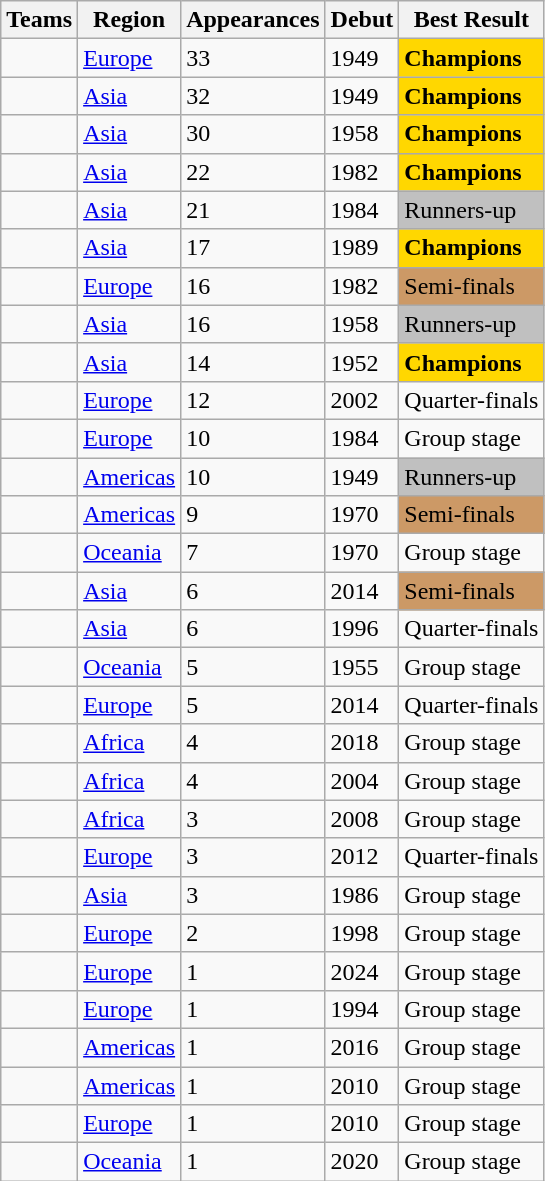<table class="wikitable sortable">
<tr>
<th>Teams</th>
<th>Region</th>
<th>Appearances</th>
<th>Debut</th>
<th>Best Result</th>
</tr>
<tr>
<td></td>
<td><a href='#'>Europe</a></td>
<td>33</td>
<td>1949</td>
<td bgcolor=gold><strong>Champions</strong></td>
</tr>
<tr>
<td></td>
<td><a href='#'>Asia</a></td>
<td>32</td>
<td>1949</td>
<td bgcolor=gold><strong>Champions</strong></td>
</tr>
<tr>
<td></td>
<td><a href='#'>Asia</a></td>
<td>30</td>
<td>1958</td>
<td bgcolor=gold><strong>Champions</strong></td>
</tr>
<tr>
<td></td>
<td><a href='#'>Asia</a></td>
<td>22</td>
<td>1982</td>
<td bgcolor=gold><strong>Champions</strong></td>
</tr>
<tr>
<td></td>
<td><a href='#'>Asia</a></td>
<td>21</td>
<td>1984</td>
<td bgcolor=silver>Runners-up</td>
</tr>
<tr>
<td></td>
<td><a href='#'>Asia</a></td>
<td>17</td>
<td>1989</td>
<td bgcolor=gold><strong>Champions</strong></td>
</tr>
<tr>
<td></td>
<td><a href='#'>Europe</a></td>
<td>16</td>
<td>1982</td>
<td bgcolor="#cc9966">Semi-finals</td>
</tr>
<tr>
<td></td>
<td><a href='#'>Asia</a></td>
<td>16</td>
<td>1958</td>
<td bgcolor=silver>Runners-up</td>
</tr>
<tr>
<td></td>
<td><a href='#'>Asia</a></td>
<td>14</td>
<td>1952</td>
<td bgcolor=gold><strong>Champions</strong></td>
</tr>
<tr>
<td></td>
<td><a href='#'>Europe</a></td>
<td>12</td>
<td>2002</td>
<td>Quarter-finals</td>
</tr>
<tr>
<td></td>
<td><a href='#'>Europe</a></td>
<td>10</td>
<td>1984</td>
<td>Group stage</td>
</tr>
<tr>
<td></td>
<td><a href='#'>Americas</a></td>
<td>10</td>
<td>1949</td>
<td bgcolor=silver>Runners-up</td>
</tr>
<tr>
<td></td>
<td><a href='#'>Americas</a></td>
<td>9</td>
<td>1970</td>
<td bgcolor="#cc9966">Semi-finals</td>
</tr>
<tr>
<td></td>
<td><a href='#'>Oceania</a></td>
<td>7</td>
<td>1970</td>
<td>Group stage</td>
</tr>
<tr>
<td></td>
<td><a href='#'>Asia</a></td>
<td>6</td>
<td>2014</td>
<td bgcolor="#cc9966">Semi-finals</td>
</tr>
<tr>
<td></td>
<td><a href='#'>Asia</a></td>
<td>6</td>
<td>1996</td>
<td>Quarter-finals</td>
</tr>
<tr>
<td></td>
<td><a href='#'>Oceania</a></td>
<td>5</td>
<td>1955</td>
<td>Group stage</td>
</tr>
<tr>
<td></td>
<td><a href='#'>Europe</a></td>
<td>5</td>
<td>2014</td>
<td>Quarter-finals</td>
</tr>
<tr>
<td></td>
<td><a href='#'>Africa</a></td>
<td>4</td>
<td>2018</td>
<td>Group stage</td>
</tr>
<tr>
<td></td>
<td><a href='#'>Africa</a></td>
<td>4</td>
<td>2004</td>
<td>Group stage</td>
</tr>
<tr>
<td></td>
<td><a href='#'>Africa</a></td>
<td>3</td>
<td>2008</td>
<td>Group stage</td>
</tr>
<tr>
<td></td>
<td><a href='#'>Europe</a></td>
<td>3</td>
<td>2012</td>
<td>Quarter-finals</td>
</tr>
<tr>
<td></td>
<td><a href='#'>Asia</a></td>
<td>3</td>
<td>1986</td>
<td>Group stage</td>
</tr>
<tr>
<td></td>
<td><a href='#'>Europe</a></td>
<td>2</td>
<td>1998</td>
<td>Group stage</td>
</tr>
<tr>
<td></td>
<td><a href='#'>Europe</a></td>
<td>1</td>
<td>2024</td>
<td>Group stage</td>
</tr>
<tr>
<td></td>
<td><a href='#'>Europe</a></td>
<td>1</td>
<td>1994</td>
<td>Group stage</td>
</tr>
<tr>
<td></td>
<td><a href='#'>Americas</a></td>
<td>1</td>
<td>2016</td>
<td>Group stage</td>
</tr>
<tr>
<td></td>
<td><a href='#'>Americas</a></td>
<td>1</td>
<td>2010</td>
<td>Group stage</td>
</tr>
<tr>
<td></td>
<td><a href='#'>Europe</a></td>
<td>1</td>
<td>2010</td>
<td>Group stage</td>
</tr>
<tr>
<td></td>
<td><a href='#'>Oceania</a></td>
<td>1</td>
<td>2020</td>
<td>Group stage</td>
</tr>
</table>
